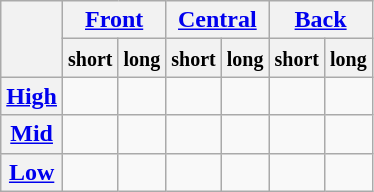<table class="wikitable" style="text-align: center">
<tr>
<th rowspan="2"></th>
<th colspan="2"><a href='#'>Front</a></th>
<th colspan="2"><a href='#'>Central</a></th>
<th colspan="2"><a href='#'>Back</a></th>
</tr>
<tr>
<th><small>short</small></th>
<th><small>long</small></th>
<th><small>short</small></th>
<th><small>long</small></th>
<th><small>short</small></th>
<th><small>long</small></th>
</tr>
<tr align="center">
<th><a href='#'>High</a></th>
<td></td>
<td></td>
<td></td>
<td></td>
<td></td>
<td></td>
</tr>
<tr align="center">
<th><a href='#'>Mid</a></th>
<td></td>
<td></td>
<td></td>
<td></td>
<td></td>
<td></td>
</tr>
<tr align="center">
<th><a href='#'>Low</a></th>
<td></td>
<td></td>
<td></td>
<td></td>
<td></td>
<td></td>
</tr>
</table>
